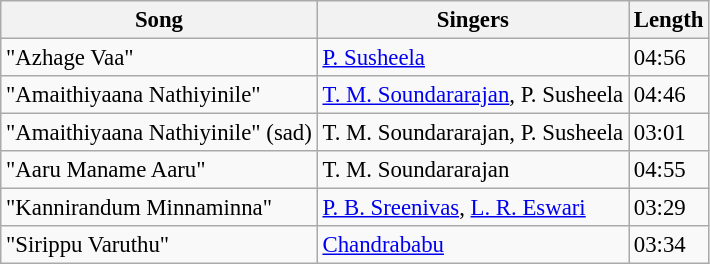<table class="wikitable" style="font-size:95%;">
<tr>
<th>Song</th>
<th>Singers</th>
<th>Length</th>
</tr>
<tr>
<td>"Azhage Vaa"</td>
<td><a href='#'>P. Susheela</a></td>
<td>04:56</td>
</tr>
<tr>
<td>"Amaithiyaana Nathiyinile"</td>
<td><a href='#'>T. M. Soundararajan</a>, P. Susheela</td>
<td>04:46</td>
</tr>
<tr>
<td>"Amaithiyaana Nathiyinile" (sad)</td>
<td>T. M. Soundararajan, P. Susheela</td>
<td>03:01</td>
</tr>
<tr>
<td>"Aaru Maname Aaru"</td>
<td>T. M. Soundararajan</td>
<td>04:55</td>
</tr>
<tr>
<td>"Kannirandum Minnaminna"</td>
<td><a href='#'>P. B. Sreenivas</a>, <a href='#'>L. R. Eswari</a></td>
<td>03:29</td>
</tr>
<tr>
<td>"Sirippu Varuthu"</td>
<td><a href='#'>Chandrababu</a></td>
<td>03:34</td>
</tr>
</table>
